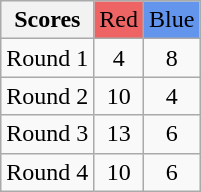<table class="wikitable" style="text-align:center">
<tr>
<th>Scores</th>
<td bgcolor="#EE6363">Red</td>
<td bgcolor="#6495ED">Blue</td>
</tr>
<tr>
<td>Round 1</td>
<td>4</td>
<td>8</td>
</tr>
<tr>
<td>Round 2</td>
<td>10</td>
<td>4</td>
</tr>
<tr>
<td>Round 3</td>
<td>13</td>
<td>6</td>
</tr>
<tr>
<td>Round 4</td>
<td>10</td>
<td>6</td>
</tr>
</table>
